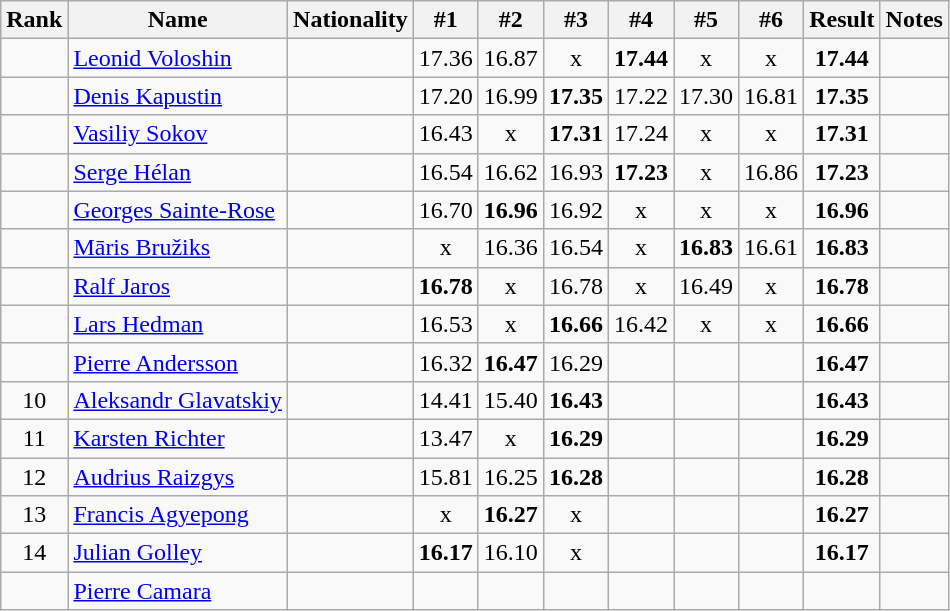<table class="wikitable sortable" style="text-align:center">
<tr>
<th>Rank</th>
<th>Name</th>
<th>Nationality</th>
<th>#1</th>
<th>#2</th>
<th>#3</th>
<th>#4</th>
<th>#5</th>
<th>#6</th>
<th>Result</th>
<th>Notes</th>
</tr>
<tr>
<td></td>
<td align="left"><a href='#'>Leonid Voloshin</a></td>
<td align=left></td>
<td>17.36</td>
<td>16.87</td>
<td>x</td>
<td><strong>17.44</strong></td>
<td>x</td>
<td>x</td>
<td><strong>17.44</strong></td>
<td></td>
</tr>
<tr>
<td></td>
<td align="left"><a href='#'>Denis Kapustin</a></td>
<td align=left></td>
<td>17.20</td>
<td>16.99</td>
<td><strong>17.35</strong></td>
<td>17.22</td>
<td>17.30</td>
<td>16.81</td>
<td><strong>17.35</strong></td>
<td></td>
</tr>
<tr>
<td></td>
<td align="left"><a href='#'>Vasiliy Sokov</a></td>
<td align=left></td>
<td>16.43</td>
<td>x</td>
<td><strong>17.31</strong></td>
<td>17.24</td>
<td>x</td>
<td>x</td>
<td><strong>17.31</strong></td>
<td></td>
</tr>
<tr>
<td></td>
<td align="left"><a href='#'>Serge Hélan</a></td>
<td align=left></td>
<td>16.54</td>
<td>16.62</td>
<td>16.93</td>
<td><strong>17.23</strong></td>
<td>x</td>
<td>16.86</td>
<td><strong>17.23</strong></td>
<td></td>
</tr>
<tr>
<td></td>
<td align="left"><a href='#'>Georges Sainte-Rose</a></td>
<td align=left></td>
<td>16.70</td>
<td><strong>16.96</strong></td>
<td>16.92</td>
<td>x</td>
<td>x</td>
<td>x</td>
<td><strong>16.96</strong></td>
<td></td>
</tr>
<tr>
<td></td>
<td align="left"><a href='#'>Māris Bružiks</a></td>
<td align=left></td>
<td>x</td>
<td>16.36</td>
<td>16.54</td>
<td>x</td>
<td><strong>16.83</strong></td>
<td>16.61</td>
<td><strong>16.83</strong></td>
<td></td>
</tr>
<tr>
<td></td>
<td align="left"><a href='#'>Ralf Jaros</a></td>
<td align=left></td>
<td><strong>16.78</strong></td>
<td>x</td>
<td>16.78</td>
<td>x</td>
<td>16.49</td>
<td>x</td>
<td><strong>16.78</strong></td>
<td></td>
</tr>
<tr>
<td></td>
<td align="left"><a href='#'>Lars Hedman</a></td>
<td align=left></td>
<td>16.53</td>
<td>x</td>
<td><strong>16.66</strong></td>
<td>16.42</td>
<td>x</td>
<td>x</td>
<td><strong>16.66</strong></td>
<td></td>
</tr>
<tr>
<td></td>
<td align="left"><a href='#'>Pierre Andersson</a></td>
<td align=left></td>
<td>16.32</td>
<td><strong>16.47</strong></td>
<td>16.29</td>
<td></td>
<td></td>
<td></td>
<td><strong>16.47</strong></td>
<td></td>
</tr>
<tr>
<td>10</td>
<td align="left"><a href='#'>Aleksandr Glavatskiy</a></td>
<td align=left></td>
<td>14.41</td>
<td>15.40</td>
<td><strong>16.43</strong></td>
<td></td>
<td></td>
<td></td>
<td><strong>16.43</strong></td>
<td></td>
</tr>
<tr>
<td>11</td>
<td align="left"><a href='#'>Karsten Richter</a></td>
<td align=left></td>
<td>13.47</td>
<td>x</td>
<td><strong>16.29</strong></td>
<td></td>
<td></td>
<td></td>
<td><strong>16.29</strong></td>
<td></td>
</tr>
<tr>
<td>12</td>
<td align="left"><a href='#'>Audrius Raizgys</a></td>
<td align=left></td>
<td>15.81</td>
<td>16.25</td>
<td><strong>16.28</strong></td>
<td></td>
<td></td>
<td></td>
<td><strong>16.28</strong></td>
<td></td>
</tr>
<tr>
<td>13</td>
<td align="left"><a href='#'>Francis Agyepong</a></td>
<td align=left></td>
<td>x</td>
<td><strong>16.27</strong></td>
<td>x</td>
<td></td>
<td></td>
<td></td>
<td><strong>16.27</strong></td>
<td></td>
</tr>
<tr>
<td>14</td>
<td align="left"><a href='#'>Julian Golley</a></td>
<td align=left></td>
<td><strong>16.17</strong></td>
<td>16.10</td>
<td>x</td>
<td></td>
<td></td>
<td></td>
<td><strong>16.17</strong></td>
<td></td>
</tr>
<tr>
<td></td>
<td align="left"><a href='#'>Pierre Camara</a></td>
<td align=left></td>
<td></td>
<td></td>
<td></td>
<td></td>
<td></td>
<td></td>
<td><strong></strong></td>
<td></td>
</tr>
</table>
